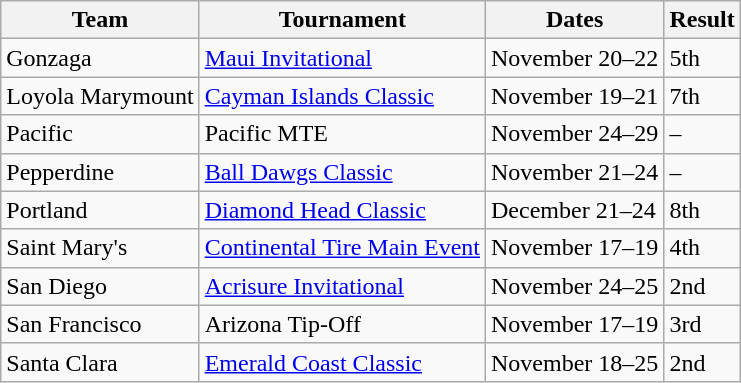<table class="wikitable">
<tr>
<th>Team</th>
<th>Tournament</th>
<th>Dates</th>
<th>Result</th>
</tr>
<tr>
<td>Gonzaga</td>
<td><a href='#'>Maui Invitational</a></td>
<td>November 20–22</td>
<td>5th</td>
</tr>
<tr>
<td>Loyola Marymount</td>
<td><a href='#'>Cayman Islands Classic</a></td>
<td>November 19–21</td>
<td>7th</td>
</tr>
<tr>
<td>Pacific</td>
<td>Pacific MTE</td>
<td>November 24–29</td>
<td>–</td>
</tr>
<tr>
<td>Pepperdine</td>
<td><a href='#'>Ball Dawgs Classic</a></td>
<td>November 21–24</td>
<td>–</td>
</tr>
<tr>
<td>Portland</td>
<td><a href='#'>Diamond Head Classic</a></td>
<td>December 21–24</td>
<td>8th</td>
</tr>
<tr>
<td>Saint Mary's</td>
<td><a href='#'>Continental Tire Main Event</a></td>
<td>November 17–19</td>
<td>4th</td>
</tr>
<tr>
<td>San Diego</td>
<td><a href='#'>Acrisure Invitational</a></td>
<td>November 24–25</td>
<td>2nd</td>
</tr>
<tr>
<td>San Francisco</td>
<td>Arizona Tip-Off</td>
<td>November 17–19</td>
<td>3rd</td>
</tr>
<tr>
<td>Santa Clara</td>
<td><a href='#'>Emerald Coast Classic</a></td>
<td>November 18–25</td>
<td>2nd</td>
</tr>
</table>
